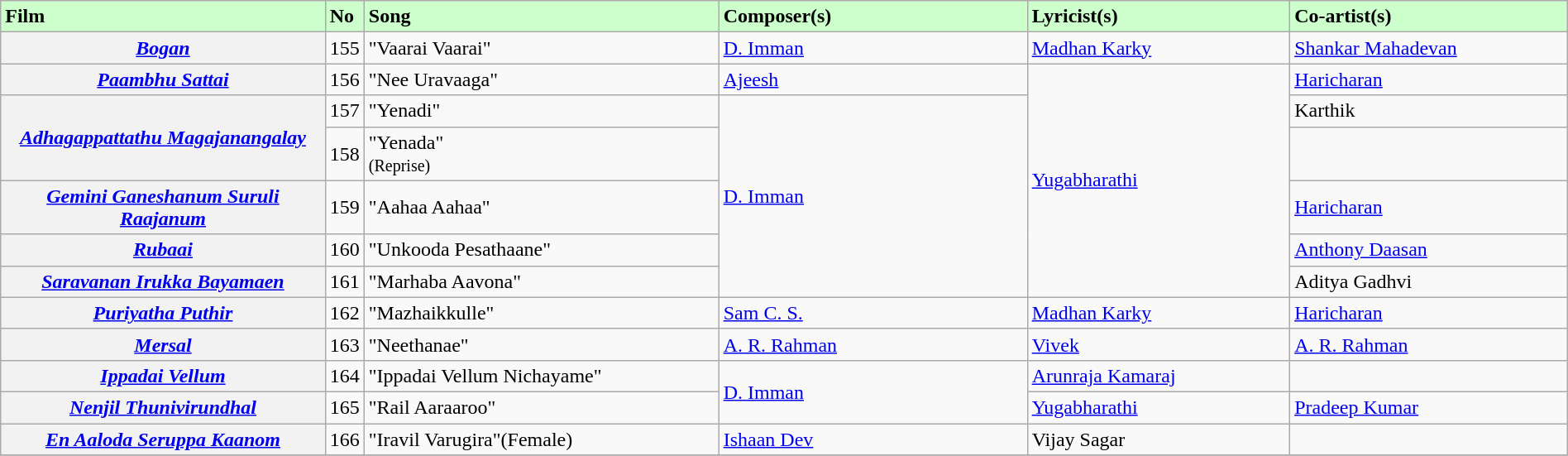<table class="wikitable plainrowheaders" width="100%" textcolor:#000;">
<tr style="background:#cfc; text-align:"center;">
<td scope="col" width=21%><strong>Film</strong></td>
<td><strong>No</strong></td>
<td scope="col" width=23%><strong>Song</strong></td>
<td scope="col" width=20%><strong>Composer(s)</strong></td>
<td scope="col" width=17%><strong>Lyricist(s)</strong></td>
<td scope="col" width=18%><strong>Co-artist(s)</strong></td>
</tr>
<tr>
<th><em><a href='#'>Bogan</a></em></th>
<td>155</td>
<td>"Vaarai Vaarai"</td>
<td><a href='#'>D. Imman</a></td>
<td><a href='#'>Madhan Karky</a></td>
<td><a href='#'>Shankar Mahadevan</a></td>
</tr>
<tr>
<th><em><a href='#'>Paambhu Sattai</a></em></th>
<td>156</td>
<td>"Nee Uravaaga"</td>
<td><a href='#'>Ajeesh</a></td>
<td rowspan="6"><a href='#'>Yugabharathi</a></td>
<td><a href='#'>Haricharan</a></td>
</tr>
<tr>
<th rowspan="2"><em><a href='#'>Adhagappattathu Magajanangalay</a></em></th>
<td>157</td>
<td>"Yenadi"</td>
<td rowspan="5"><a href='#'>D. Imman</a></td>
<td>Karthik</td>
</tr>
<tr>
<td>158</td>
<td>"Yenada"<br><small>(Reprise)</small></td>
<td></td>
</tr>
<tr>
<th><em><a href='#'>Gemini Ganeshanum Suruli Raajanum</a></em></th>
<td>159</td>
<td>"Aahaa Aahaa"</td>
<td><a href='#'>Haricharan</a></td>
</tr>
<tr>
<th><em><a href='#'>Rubaai</a></em></th>
<td>160</td>
<td>"Unkooda Pesathaane"</td>
<td><a href='#'>Anthony Daasan</a></td>
</tr>
<tr>
<th><em><a href='#'>Saravanan Irukka Bayamaen</a></em></th>
<td>161</td>
<td>"Marhaba Aavona"</td>
<td>Aditya Gadhvi</td>
</tr>
<tr>
<th><em><a href='#'>Puriyatha Puthir</a></em></th>
<td>162</td>
<td>"Mazhaikkulle"</td>
<td><a href='#'>Sam C. S.</a></td>
<td><a href='#'>Madhan Karky</a></td>
<td><a href='#'>Haricharan</a></td>
</tr>
<tr>
<th><em><a href='#'>Mersal</a></em></th>
<td>163</td>
<td>"Neethanae"</td>
<td><a href='#'>A. R. Rahman</a></td>
<td><a href='#'>Vivek</a></td>
<td><a href='#'>A. R. Rahman</a></td>
</tr>
<tr>
<th><em><a href='#'>Ippadai Vellum</a></em></th>
<td>164</td>
<td>"Ippadai Vellum Nichayame"</td>
<td rowspan="2"><a href='#'>D. Imman</a></td>
<td><a href='#'>Arunraja Kamaraj</a></td>
<td></td>
</tr>
<tr>
<th><em><a href='#'>Nenjil Thunivirundhal</a></em></th>
<td>165</td>
<td>"Rail Aaraaroo"</td>
<td><a href='#'>Yugabharathi</a></td>
<td><a href='#'>Pradeep Kumar</a></td>
</tr>
<tr>
<th><em><a href='#'>En Aaloda Seruppa Kaanom</a></em></th>
<td>166</td>
<td>"Iravil Varugira"(Female)</td>
<td><a href='#'>Ishaan Dev</a></td>
<td>Vijay Sagar</td>
<td></td>
</tr>
<tr>
</tr>
</table>
